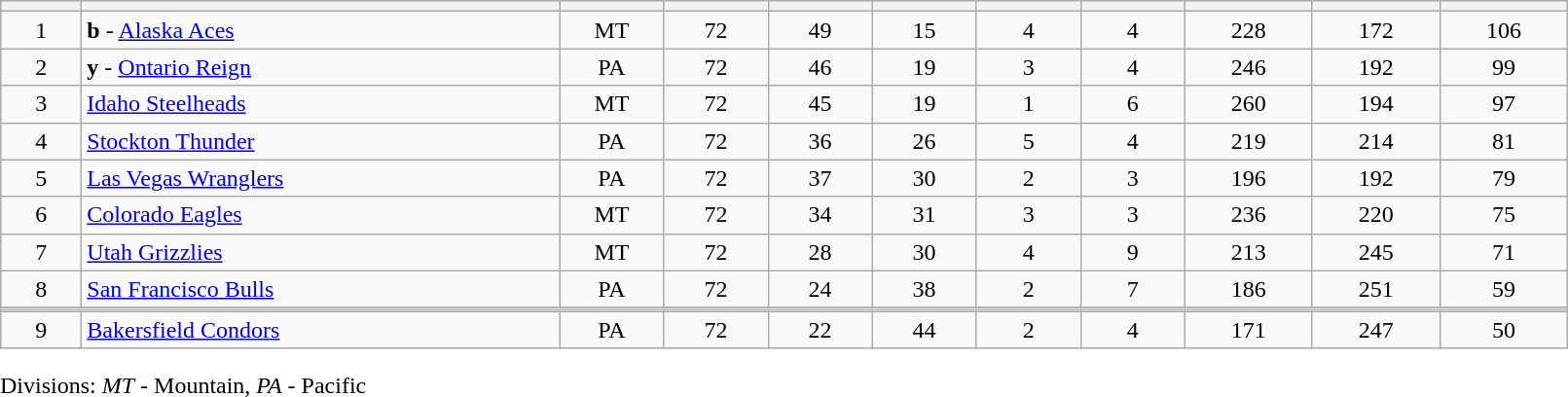<table border="0" cellspacing="0" cellpadding="0">
<tr>
<td colspan="2"><br><table class="wikitable sortable">
<tr>
<th style="width:3em"></th>
<th style="width:20em;" class="unsortable"></th>
<th style="width:4em;"></th>
<th style="width:4em;" class="unsortable"></th>
<th style="width:4em;"></th>
<th style="width:4em;"></th>
<th style="width:4em;"></th>
<th style="width:4em;"></th>
<th style="width:5em;"></th>
<th style="width:5em;"></th>
<th style="width:5em;"></th>
</tr>
<tr style="text-align: center;">
<td>1</td>
<td align=left><strong>b</strong> - <a href='#'>Alaska Aces</a></td>
<td>MT</td>
<td>72</td>
<td>49</td>
<td>15</td>
<td>4</td>
<td>4</td>
<td>228</td>
<td>172</td>
<td>106</td>
</tr>
<tr style="text-align: center;">
<td>2</td>
<td align=left><strong>y</strong> - <a href='#'>Ontario Reign</a></td>
<td>PA</td>
<td>72</td>
<td>46</td>
<td>19</td>
<td>3</td>
<td>4</td>
<td>246</td>
<td>192</td>
<td>99</td>
</tr>
<tr style="text-align: center;">
<td>3</td>
<td align=left><a href='#'>Idaho Steelheads</a></td>
<td>MT</td>
<td>72</td>
<td>45</td>
<td>19</td>
<td>1</td>
<td>6</td>
<td>260</td>
<td>194</td>
<td>97</td>
</tr>
<tr style="text-align: center;">
<td>4</td>
<td align=left><a href='#'>Stockton Thunder</a></td>
<td>PA</td>
<td>72</td>
<td>36</td>
<td>26</td>
<td>5</td>
<td>4</td>
<td>219</td>
<td>214</td>
<td>81</td>
</tr>
<tr style="text-align: center;">
<td>5</td>
<td align=left><a href='#'>Las Vegas Wranglers</a></td>
<td>PA</td>
<td>72</td>
<td>37</td>
<td>30</td>
<td>2</td>
<td>3</td>
<td>196</td>
<td>192</td>
<td>79</td>
</tr>
<tr style="text-align: center;">
<td>6</td>
<td align=left><a href='#'>Colorado Eagles</a></td>
<td>MT</td>
<td>72</td>
<td>34</td>
<td>31</td>
<td>3</td>
<td>3</td>
<td>236</td>
<td>220</td>
<td>75</td>
</tr>
<tr style="text-align: center;">
<td>7</td>
<td align=left><a href='#'>Utah Grizzlies</a></td>
<td>MT</td>
<td>72</td>
<td>28</td>
<td>30</td>
<td>4</td>
<td>9</td>
<td>213</td>
<td>245</td>
<td>71</td>
</tr>
<tr style="text-align: center;">
<td>8</td>
<td align=left><a href='#'>San Francisco Bulls</a></td>
<td>PA</td>
<td>72</td>
<td>24</td>
<td>38</td>
<td>2</td>
<td>7</td>
<td>186</td>
<td>251</td>
<td>59</td>
</tr>
<tr class="unsortable" style="color:#cccccc;background-color:#cccccc">
<td colspan="11" style="height:1px;font-size:1px">8.5</td>
</tr>
<tr style="text-align: center;">
<td>9</td>
<td align=left><a href='#'>Bakersfield Condors</a></td>
<td>PA</td>
<td>72</td>
<td>22</td>
<td>44</td>
<td>2</td>
<td>4</td>
<td>171</td>
<td>247</td>
<td>50</td>
</tr>
</table>
</td>
</tr>
<tr>
<td>Divisions: <em>MT</em> - Mountain, <em>PA</em> - Pacific</td>
</tr>
</table>
